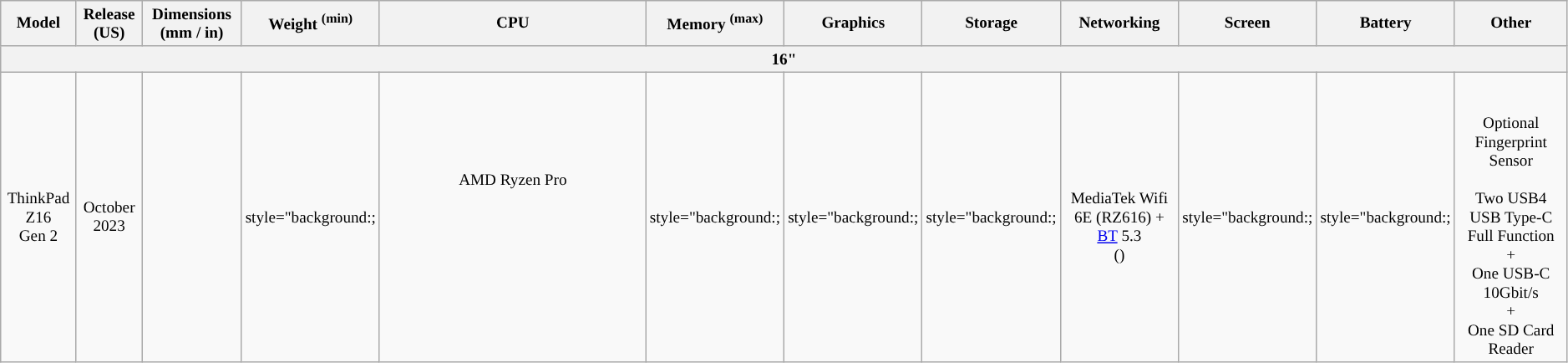<table class="wikitable" style="font-size: 80%; text-align: center; min-width: 80%;">
<tr>
<th>Model</th>
<th>Release (US)</th>
<th>Dimensions (mm / in)</th>
<th>Weight <sup>(min)</sup></th>
<th style="width:17%">CPU</th>
<th>Memory <sup>(max)</sup></th>
<th>Graphics</th>
<th>Storage</th>
<th>Networking</th>
<th>Screen</th>
<th>Battery</th>
<th>Other</th>
</tr>
<tr>
<th colspan=12>16"</th>
</tr>
<tr>
<td>ThinkPad Z16 <br>Gen 2 </td>
<td>October 2023</td>
<td></td>
<td>style="background:;</td>
<td style="background:">AMD Ryzen Pro<br><br><br><br><br></td>
<td>style="background:;</td>
<td>style="background:;</td>
<td>style="background:;</td>
<td><br>MediaTek Wifi 6E (RZ616) + <a href='#'>BT</a> 5.3 <br>()<br></td>
<td>style="background:;</td>
<td>style="background:;</td>
<td style="background:"><br><br>Optional <br> Fingerprint Sensor<br><br>Two USB4 USB Type-C Full Function<br>+<br>One USB-C 10Gbit/s<br>+<br>One SD Card Reader</td>
</tr>
</table>
